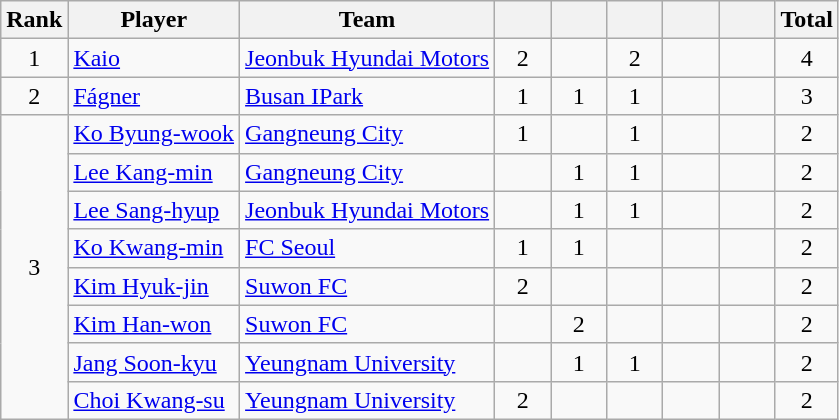<table class="wikitable" style="text-align:center;">
<tr>
<th>Rank</th>
<th>Player</th>
<th>Team</th>
<th width=30px></th>
<th width=30px></th>
<th width=30px></th>
<th width=30px></th>
<th width=30px></th>
<th>Total</th>
</tr>
<tr>
<td>1</td>
<td align=left> <a href='#'>Kaio</a></td>
<td align=left><a href='#'>Jeonbuk Hyundai Motors</a></td>
<td>2</td>
<td></td>
<td>2</td>
<td></td>
<td></td>
<td>4</td>
</tr>
<tr>
<td>2</td>
<td align=left> <a href='#'>Fágner</a></td>
<td align=left><a href='#'>Busan IPark</a></td>
<td>1</td>
<td>1</td>
<td>1</td>
<td></td>
<td></td>
<td>3</td>
</tr>
<tr>
<td rowspan=8>3</td>
<td align=left> <a href='#'>Ko Byung-wook</a></td>
<td align=left><a href='#'>Gangneung City</a></td>
<td>1</td>
<td></td>
<td>1</td>
<td></td>
<td></td>
<td>2</td>
</tr>
<tr>
<td align=left> <a href='#'>Lee Kang-min</a></td>
<td align=left><a href='#'>Gangneung City</a></td>
<td></td>
<td>1</td>
<td>1</td>
<td></td>
<td></td>
<td>2</td>
</tr>
<tr>
<td align=left> <a href='#'>Lee Sang-hyup</a></td>
<td align=left><a href='#'>Jeonbuk Hyundai Motors</a></td>
<td></td>
<td>1</td>
<td>1</td>
<td></td>
<td></td>
<td>2</td>
</tr>
<tr>
<td align=left> <a href='#'>Ko Kwang-min</a></td>
<td align=left><a href='#'>FC Seoul</a></td>
<td>1</td>
<td>1</td>
<td></td>
<td></td>
<td></td>
<td>2</td>
</tr>
<tr>
<td align=left> <a href='#'>Kim Hyuk-jin</a></td>
<td align=left><a href='#'>Suwon FC</a></td>
<td>2</td>
<td></td>
<td></td>
<td></td>
<td></td>
<td>2</td>
</tr>
<tr>
<td align=left> <a href='#'>Kim Han-won</a></td>
<td align=left><a href='#'>Suwon FC</a></td>
<td></td>
<td>2</td>
<td></td>
<td></td>
<td></td>
<td>2</td>
</tr>
<tr>
<td align=left> <a href='#'>Jang Soon-kyu</a></td>
<td align=left><a href='#'>Yeungnam University</a></td>
<td></td>
<td>1</td>
<td>1</td>
<td></td>
<td></td>
<td>2</td>
</tr>
<tr>
<td align=left> <a href='#'>Choi Kwang-su</a></td>
<td align=left><a href='#'>Yeungnam University</a></td>
<td>2</td>
<td></td>
<td></td>
<td></td>
<td></td>
<td>2</td>
</tr>
</table>
